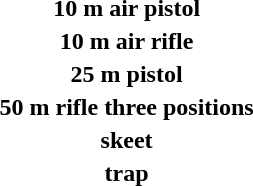<table>
<tr>
<th scope="row">10 m air pistol <br></th>
<td></td>
<td></td>
<td></td>
</tr>
<tr>
<th scope="row">10 m air rifle <br></th>
<td></td>
<td></td>
<td></td>
</tr>
<tr>
<th scope="row">25 m pistol <br></th>
<td></td>
<td></td>
<td></td>
</tr>
<tr>
<th scope="row">50 m rifle three positions<br></th>
<td></td>
<td></td>
<td></td>
</tr>
<tr>
<th scope="row">skeet <br></th>
<td></td>
<td></td>
<td></td>
</tr>
<tr>
<th scope="row">trap <br></th>
<td></td>
<td></td>
<td></td>
</tr>
</table>
